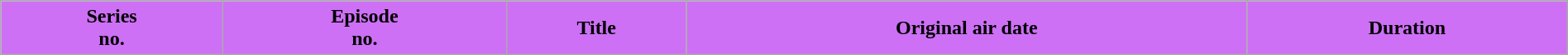<table class="wikitable plainrowheaders" style="width:100%; background:#fff;">
<tr>
<th style="background:#CD70F5;">Series<br>no.</th>
<th style="background:#CD70F5;">Episode<br>no.</th>
<th style="background:#CD70F5;">Title</th>
<th style="background:#CD70F5;">Original air date</th>
<th style="background:#CD70F5;">Duration<br>









</th>
</tr>
</table>
